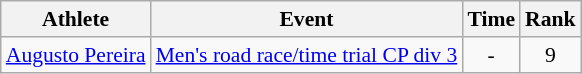<table class=wikitable style="font-size:90%">
<tr>
<th>Athlete</th>
<th>Event</th>
<th>Time</th>
<th>Rank</th>
</tr>
<tr>
<td><a href='#'>Augusto Pereira</a></td>
<td><a href='#'>Men's road race/time trial CP div 3</a></td>
<td style="text-align:center;">-</td>
<td style="text-align:center;">9</td>
</tr>
</table>
